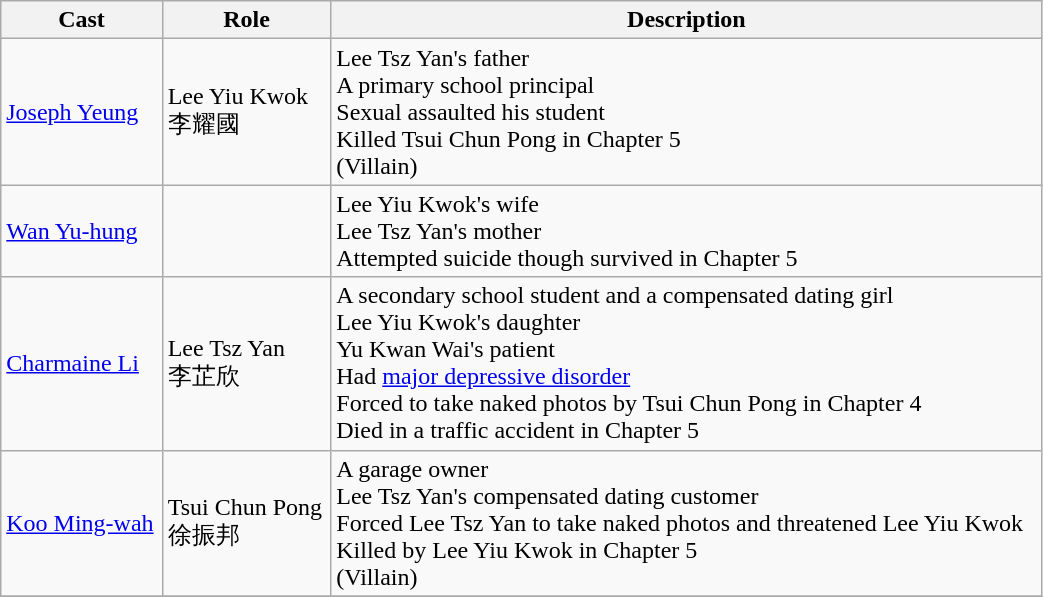<table class="wikitable" width="55%">
<tr>
<th>Cast</th>
<th>Role</th>
<th>Description</th>
</tr>
<tr>
<td><a href='#'>Joseph Yeung</a></td>
<td>Lee Yiu Kwok<br>李耀國</td>
<td>Lee Tsz Yan's father<br>A primary school principal<br>Sexual assaulted his student<br>Killed Tsui Chun Pong in Chapter 5<br>(Villain)</td>
</tr>
<tr>
<td><a href='#'>Wan Yu-hung</a></td>
<td></td>
<td>Lee Yiu Kwok's wife<br>Lee Tsz Yan's mother<br>Attempted suicide though survived in Chapter 5</td>
</tr>
<tr>
<td><a href='#'>Charmaine Li</a></td>
<td>Lee Tsz Yan<br>李芷欣</td>
<td>A secondary school student and a compensated dating girl<br>Lee Yiu Kwok's daughter<br>Yu Kwan Wai's patient<br>Had <a href='#'>major depressive disorder</a><br>Forced to take naked photos by Tsui Chun Pong in Chapter 4<br>Died in a traffic accident in Chapter 5</td>
</tr>
<tr>
<td><a href='#'>Koo Ming-wah</a></td>
<td>Tsui Chun Pong<br>徐振邦</td>
<td>A garage owner<br>Lee Tsz Yan's compensated dating customer<br>Forced Lee Tsz Yan to take naked photos and threatened Lee Yiu Kwok<br>Killed by Lee Yiu Kwok in Chapter 5<br>(Villain)</td>
</tr>
<tr>
</tr>
</table>
